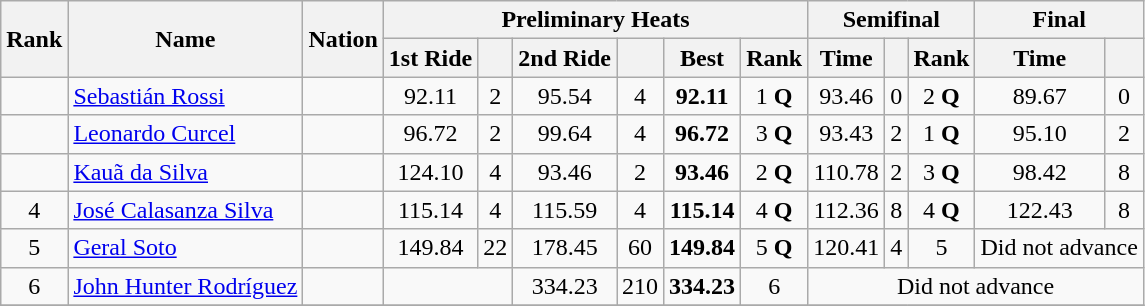<table class="wikitable" style="text-align:center">
<tr>
<th rowspan=2>Rank</th>
<th rowspan=2>Name</th>
<th rowspan=2>Nation</th>
<th colspan=6>Preliminary Heats</th>
<th colspan=3>Semifinal</th>
<th colspan=3>Final</th>
</tr>
<tr>
<th>1st Ride</th>
<th></th>
<th>2nd Ride</th>
<th></th>
<th>Best</th>
<th>Rank</th>
<th>Time</th>
<th></th>
<th>Rank</th>
<th>Time</th>
<th></th>
</tr>
<tr>
<td></td>
<td align=left><a href='#'>Sebastián Rossi</a></td>
<td align=left></td>
<td>92.11</td>
<td>2</td>
<td>95.54</td>
<td>4</td>
<td><strong>92.11</strong></td>
<td>1 <strong>Q</strong></td>
<td>93.46</td>
<td>0</td>
<td>2 <strong>Q</strong></td>
<td>89.67</td>
<td>0</td>
</tr>
<tr>
<td></td>
<td align=left><a href='#'>Leonardo Curcel</a></td>
<td align=left></td>
<td>96.72</td>
<td>2</td>
<td>99.64</td>
<td>4</td>
<td><strong>96.72</strong></td>
<td>3 <strong>Q</strong></td>
<td>93.43</td>
<td>2</td>
<td>1 <strong>Q</strong></td>
<td>95.10</td>
<td>2</td>
</tr>
<tr>
<td></td>
<td align=left><a href='#'>Kauã da Silva</a></td>
<td align=left></td>
<td>124.10</td>
<td>4</td>
<td>93.46</td>
<td>2</td>
<td><strong>93.46</strong></td>
<td>2 <strong>Q</strong></td>
<td>110.78</td>
<td>2</td>
<td>3 <strong>Q</strong></td>
<td>98.42</td>
<td>8</td>
</tr>
<tr>
<td>4</td>
<td align=left><a href='#'>José Calasanza Silva</a></td>
<td align=left></td>
<td>115.14</td>
<td>4</td>
<td>115.59</td>
<td>4</td>
<td><strong>115.14</strong></td>
<td>4 <strong>Q</strong></td>
<td>112.36</td>
<td>8</td>
<td>4 <strong>Q</strong></td>
<td>122.43</td>
<td>8</td>
</tr>
<tr>
<td>5</td>
<td align=left><a href='#'>Geral Soto</a></td>
<td align=left></td>
<td>149.84</td>
<td>22</td>
<td>178.45</td>
<td>60</td>
<td><strong>149.84</strong></td>
<td>5 <strong>Q</strong></td>
<td>120.41</td>
<td>4</td>
<td>5</td>
<td colspan="3">Did not advance</td>
</tr>
<tr>
<td>6</td>
<td align=left><a href='#'>John Hunter Rodríguez</a></td>
<td align=left></td>
<td colspan="2"></td>
<td>334.23</td>
<td>210</td>
<td><strong>334.23</strong></td>
<td>6</td>
<td colspan="6">Did not advance</td>
</tr>
<tr>
</tr>
</table>
